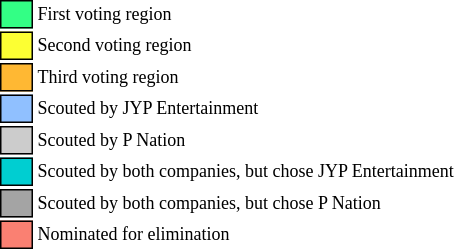<table class="toccolours" style="font-size: 75%; white-space: nowrap;">
<tr>
<td style="background:#33FF85; border: 1px solid black;">      </td>
<td>First voting region</td>
</tr>
<tr>
<td style="background:#FCFF33; border: 1px solid black;">      </td>
<td>Second voting region</td>
</tr>
<tr>
<td style="background:#FFB833; border: 1px solid black;">      </td>
<td>Third voting region</td>
</tr>
<tr>
<td style="background:#90C0FF; border: 1px solid black;">      </td>
<td>Scouted by JYP Entertainment</td>
</tr>
<tr>
<td style="background:#CCCCCC; border: 1px solid black;">      </td>
<td>Scouted by P Nation</td>
</tr>
<tr>
<td style="background:#00CED1; border: 1px solid black;">      </td>
<td>Scouted by both companies, but chose JYP Entertainment</td>
</tr>
<tr>
<td style="background:#A4A4A4; border: 1px solid black;">      </td>
<td>Scouted by both companies, but chose P Nation</td>
</tr>
<tr>
<td style="background:salmon; border: 1px solid black;">      </td>
<td>Nominated for elimination</td>
</tr>
<tr>
</tr>
</table>
